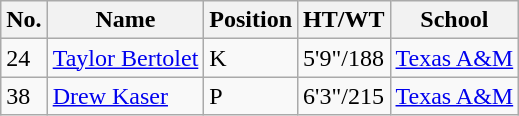<table class="wikitable">
<tr>
<th>No.</th>
<th>Name</th>
<th>Position</th>
<th>HT/WT</th>
<th>School</th>
</tr>
<tr>
<td>24</td>
<td><a href='#'>Taylor Bertolet</a></td>
<td>K</td>
<td>5'9"/188</td>
<td><a href='#'>Texas A&M</a></td>
</tr>
<tr>
<td>38</td>
<td><a href='#'>Drew Kaser</a></td>
<td>P</td>
<td>6'3"/215</td>
<td><a href='#'>Texas A&M</a></td>
</tr>
</table>
